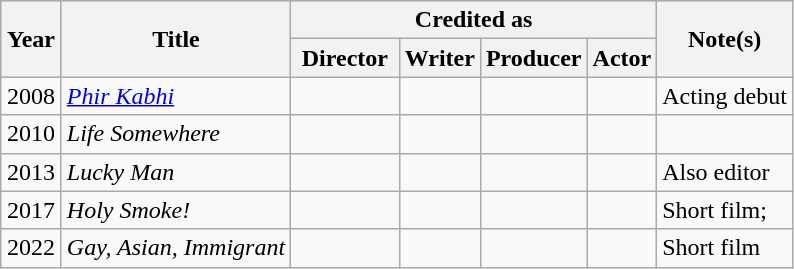<table class="wikitable">
<tr style="background:#ccc; text-align:center;">
<th rowspan="2" style="width:33px;">Year</th>
<th rowspan="2">Title</th>
<th colspan="4">Credited as</th>
<th rowspan="2">Note(s)</th>
</tr>
<tr>
<th width=65>Director</th>
<th>Writer</th>
<th>Producer</th>
<th>Actor</th>
</tr>
<tr>
<td style="text-align:center;">2008</td>
<td><em><a href='#'>Phir Kabhi</a></em></td>
<td></td>
<td></td>
<td></td>
<td></td>
<td>Acting debut</td>
</tr>
<tr>
<td style="text-align:center;">2010</td>
<td><em>Life Somewhere</em></td>
<td></td>
<td></td>
<td></td>
<td></td>
<td></td>
</tr>
<tr>
<td style="text-align:center;">2013</td>
<td><em>Lucky Man</em></td>
<td></td>
<td></td>
<td></td>
<td></td>
<td>Also editor</td>
</tr>
<tr>
<td style="text-align:center;">2017</td>
<td><em>Holy Smoke!</em></td>
<td></td>
<td></td>
<td></td>
<td></td>
<td>Short film; </td>
</tr>
<tr>
<td style="text-align:center;">2022</td>
<td><em>Gay, Asian, Immigrant</em></td>
<td></td>
<td></td>
<td></td>
<td></td>
<td>Short film</td>
</tr>
</table>
